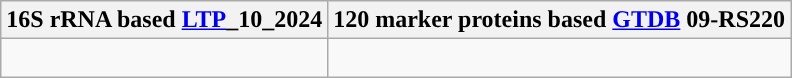<table class="wikitable">
<tr>
<th colspan=1>16S rRNA based <a href='#'>LTP</a>_10_2024</th>
<th colspan=1>120 marker proteins based <a href='#'>GTDB</a> 09-RS220</th>
</tr>
<tr>
<td style="vertical-align:top"><br></td>
<td><br></td>
</tr>
</table>
